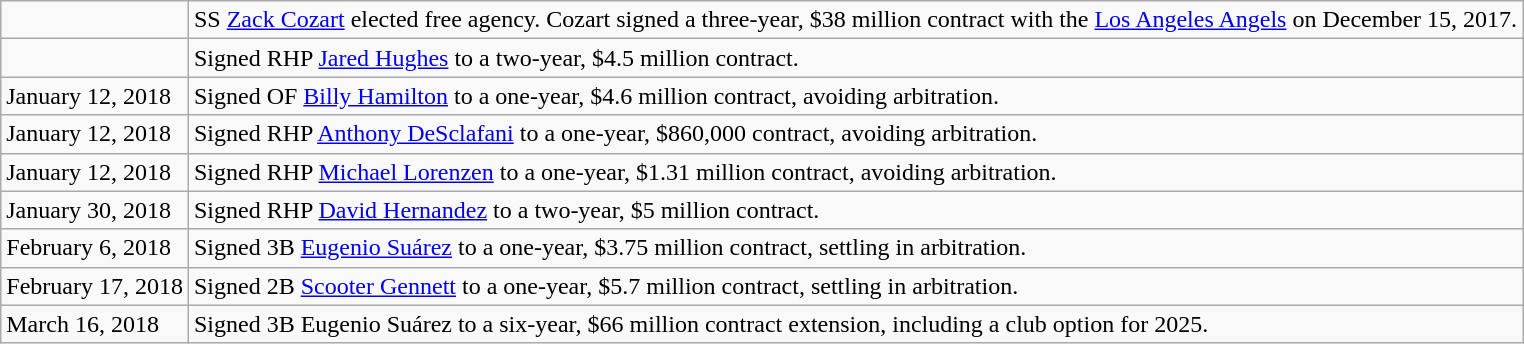<table class="wikitable">
<tr>
<td></td>
<td>SS <a href='#'>Zack Cozart</a> elected free agency. Cozart signed a three-year, $38 million contract with the <a href='#'>Los Angeles Angels</a> on December 15, 2017.</td>
</tr>
<tr>
<td></td>
<td>Signed RHP <a href='#'>Jared Hughes</a> to a two-year, $4.5 million contract.</td>
</tr>
<tr>
<td>January 12, 2018</td>
<td>Signed OF <a href='#'>Billy Hamilton</a> to a one-year, $4.6 million contract, avoiding arbitration.</td>
</tr>
<tr>
<td>January 12, 2018</td>
<td>Signed RHP <a href='#'>Anthony DeSclafani</a> to a one-year, $860,000 contract, avoiding arbitration.</td>
</tr>
<tr>
<td>January 12, 2018</td>
<td>Signed RHP <a href='#'>Michael Lorenzen</a> to a one-year, $1.31 million contract, avoiding arbitration.</td>
</tr>
<tr>
<td>January 30, 2018</td>
<td>Signed RHP <a href='#'>David Hernandez</a> to a two-year, $5 million contract.</td>
</tr>
<tr>
<td>February 6, 2018</td>
<td>Signed 3B <a href='#'>Eugenio Suárez</a> to a one-year, $3.75 million contract, settling in arbitration.</td>
</tr>
<tr>
<td>February 17, 2018</td>
<td>Signed 2B <a href='#'>Scooter Gennett</a> to a one-year, $5.7 million contract, settling in arbitration.</td>
</tr>
<tr>
<td>March 16, 2018</td>
<td>Signed 3B Eugenio Suárez to a six-year, $66 million contract extension, including a club option for 2025.</td>
</tr>
</table>
